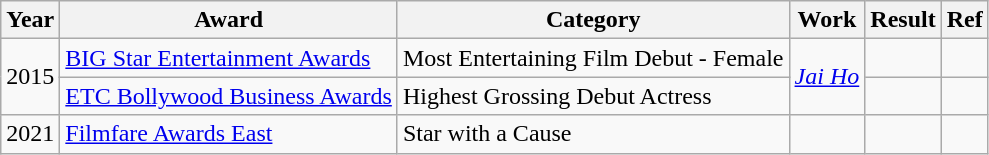<table class="wikitable">
<tr>
<th scope="col">Year</th>
<th scope="col">Award</th>
<th scope="col">Category</th>
<th scope="col">Work</th>
<th scope="col">Result</th>
<th scope="col">Ref</th>
</tr>
<tr>
<td rowspan="2">2015</td>
<td><a href='#'>BIG Star Entertainment Awards</a></td>
<td>Most Entertaining Film Debut - Female</td>
<td rowspan="2"><em><a href='#'>Jai Ho</a></em></td>
<td></td>
<td></td>
</tr>
<tr>
<td><a href='#'>ETC Bollywood Business Awards</a></td>
<td>Highest Grossing Debut Actress</td>
<td></td>
<td></td>
</tr>
<tr>
<td>2021</td>
<td><a href='#'>Filmfare Awards East</a></td>
<td>Star with a Cause</td>
<td></td>
<td></td>
<td></td>
</tr>
</table>
